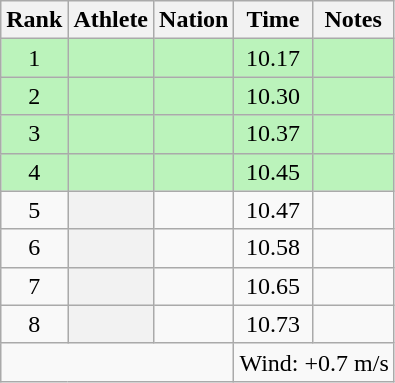<table class="wikitable plainrowheaders sortable" style="text-align:center;">
<tr>
<th scope=col>Rank</th>
<th scope=col>Athlete</th>
<th scope=col>Nation</th>
<th scope=col>Time</th>
<th scope=col>Notes</th>
</tr>
<tr bgcolor=#bbf3bb>
<td>1</td>
<th scope=row style="background:#bbf3bb; text-align:left;"></th>
<td align=left></td>
<td>10.17</td>
<td></td>
</tr>
<tr bgcolor=#bbf3bb>
<td>2</td>
<th scope=row style="background:#bbf3bb; text-align:left;"></th>
<td align=left></td>
<td>10.30</td>
<td></td>
</tr>
<tr bgcolor=#bbf3bb>
<td>3</td>
<th scope=row style="background:#bbf3bb; text-align:left;"></th>
<td align=left></td>
<td>10.37</td>
<td></td>
</tr>
<tr bgcolor=#bbf3bb>
<td>4</td>
<th scope=row style="background:#bbf3bb; text-align:left;"></th>
<td align=left></td>
<td>10.45</td>
<td></td>
</tr>
<tr>
<td>5</td>
<th scope=row style=text-align:left;></th>
<td align=left></td>
<td>10.47</td>
<td></td>
</tr>
<tr>
<td>6</td>
<th scope=row style=text-align:left;></th>
<td align=left></td>
<td>10.58</td>
<td></td>
</tr>
<tr>
<td>7</td>
<th scope=row style=text-align:left;></th>
<td align=left></td>
<td>10.65</td>
<td></td>
</tr>
<tr>
<td>8</td>
<th scope=row style=text-align:left;></th>
<td align=left></td>
<td>10.73</td>
<td></td>
</tr>
<tr class=sortbottom>
<td colspan=3></td>
<td colspan=2 style=text-align:left;>Wind: +0.7 m/s</td>
</tr>
</table>
